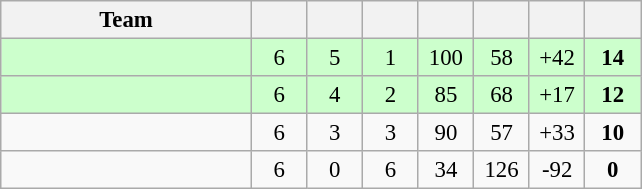<table class="wikitable" style="text-align:center;font-size:95%">
<tr>
<th width="160">Team</th>
<th width="30"></th>
<th width="30"></th>
<th width="30"></th>
<th width="30"></th>
<th width="30"></th>
<th width="30"></th>
<th width="30"></th>
</tr>
<tr bgcolor="ccffcc">
<td align="left"></td>
<td>6</td>
<td>5</td>
<td>1</td>
<td>100</td>
<td>58</td>
<td>+42</td>
<td><strong>14</strong></td>
</tr>
<tr bgcolor="ccffcc">
<td align="left"></td>
<td>6</td>
<td>4</td>
<td>2</td>
<td>85</td>
<td>68</td>
<td>+17</td>
<td><strong>12</strong></td>
</tr>
<tr>
<td align="left"></td>
<td>6</td>
<td>3</td>
<td>3</td>
<td>90</td>
<td>57</td>
<td>+33</td>
<td><strong>10</strong></td>
</tr>
<tr>
<td align="left"></td>
<td>6</td>
<td>0</td>
<td>6</td>
<td>34</td>
<td>126</td>
<td>-92</td>
<td><strong>0</strong></td>
</tr>
</table>
